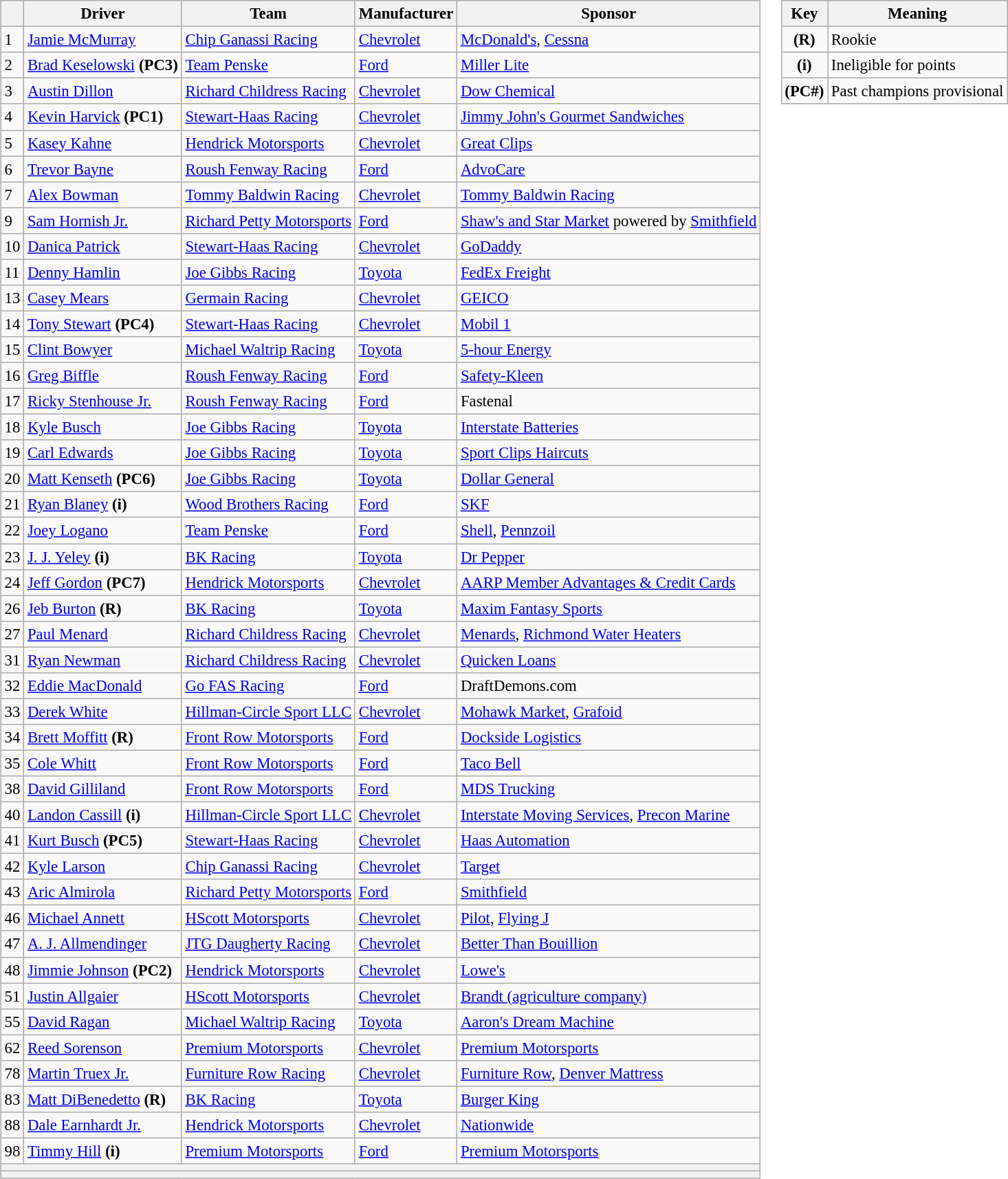<table>
<tr>
<td><br><table class="wikitable" style="font-size:95%">
<tr>
<th></th>
<th>Driver</th>
<th>Team</th>
<th>Manufacturer</th>
<th>Sponsor</th>
</tr>
<tr>
<td>1</td>
<td><a href='#'>Jamie McMurray</a></td>
<td><a href='#'>Chip Ganassi Racing</a></td>
<td><a href='#'>Chevrolet</a></td>
<td><a href='#'>McDonald's</a>, <a href='#'>Cessna</a></td>
</tr>
<tr>
<td>2</td>
<td><a href='#'>Brad Keselowski</a> <strong>(PC3)</strong></td>
<td><a href='#'>Team Penske</a></td>
<td><a href='#'>Ford</a></td>
<td><a href='#'>Miller Lite</a></td>
</tr>
<tr>
<td>3</td>
<td><a href='#'>Austin Dillon</a></td>
<td><a href='#'>Richard Childress Racing</a></td>
<td><a href='#'>Chevrolet</a></td>
<td><a href='#'>Dow Chemical</a></td>
</tr>
<tr>
<td>4</td>
<td><a href='#'>Kevin Harvick</a> <strong>(PC1)</strong></td>
<td><a href='#'>Stewart-Haas Racing</a></td>
<td><a href='#'>Chevrolet</a></td>
<td><a href='#'>Jimmy John's Gourmet Sandwiches</a></td>
</tr>
<tr>
<td>5</td>
<td><a href='#'>Kasey Kahne</a></td>
<td><a href='#'>Hendrick Motorsports</a></td>
<td><a href='#'>Chevrolet</a></td>
<td><a href='#'>Great Clips</a></td>
</tr>
<tr>
<td>6</td>
<td><a href='#'>Trevor Bayne</a></td>
<td><a href='#'>Roush Fenway Racing</a></td>
<td><a href='#'>Ford</a></td>
<td><a href='#'>AdvoCare</a></td>
</tr>
<tr>
<td>7</td>
<td><a href='#'>Alex Bowman</a></td>
<td><a href='#'>Tommy Baldwin Racing</a></td>
<td><a href='#'>Chevrolet</a></td>
<td><a href='#'>Tommy Baldwin Racing</a></td>
</tr>
<tr>
<td>9</td>
<td><a href='#'>Sam Hornish Jr.</a></td>
<td><a href='#'>Richard Petty Motorsports</a></td>
<td><a href='#'>Ford</a></td>
<td><a href='#'>Shaw's and Star Market</a> powered by <a href='#'>Smithfield</a></td>
</tr>
<tr>
<td>10</td>
<td><a href='#'>Danica Patrick</a></td>
<td><a href='#'>Stewart-Haas Racing</a></td>
<td><a href='#'>Chevrolet</a></td>
<td><a href='#'>GoDaddy</a></td>
</tr>
<tr>
<td>11</td>
<td><a href='#'>Denny Hamlin</a></td>
<td><a href='#'>Joe Gibbs Racing</a></td>
<td><a href='#'>Toyota</a></td>
<td><a href='#'>FedEx Freight</a></td>
</tr>
<tr>
<td>13</td>
<td><a href='#'>Casey Mears</a></td>
<td><a href='#'>Germain Racing</a></td>
<td><a href='#'>Chevrolet</a></td>
<td><a href='#'>GEICO</a></td>
</tr>
<tr>
<td>14</td>
<td><a href='#'>Tony Stewart</a> <strong>(PC4)</strong></td>
<td><a href='#'>Stewart-Haas Racing</a></td>
<td><a href='#'>Chevrolet</a></td>
<td><a href='#'>Mobil 1</a></td>
</tr>
<tr>
<td>15</td>
<td><a href='#'>Clint Bowyer</a></td>
<td><a href='#'>Michael Waltrip Racing</a></td>
<td><a href='#'>Toyota</a></td>
<td><a href='#'>5-hour Energy</a></td>
</tr>
<tr>
<td>16</td>
<td><a href='#'>Greg Biffle</a></td>
<td><a href='#'>Roush Fenway Racing</a></td>
<td><a href='#'>Ford</a></td>
<td><a href='#'>Safety-Kleen</a></td>
</tr>
<tr>
<td>17</td>
<td><a href='#'>Ricky Stenhouse Jr.</a></td>
<td><a href='#'>Roush Fenway Racing</a></td>
<td><a href='#'>Ford</a></td>
<td>Fastenal</td>
</tr>
<tr>
<td>18</td>
<td><a href='#'>Kyle Busch</a></td>
<td><a href='#'>Joe Gibbs Racing</a></td>
<td><a href='#'>Toyota</a></td>
<td><a href='#'>Interstate Batteries</a></td>
</tr>
<tr>
<td>19</td>
<td><a href='#'>Carl Edwards</a></td>
<td><a href='#'>Joe Gibbs Racing</a></td>
<td><a href='#'>Toyota</a></td>
<td><a href='#'>Sport Clips Haircuts</a></td>
</tr>
<tr>
<td>20</td>
<td><a href='#'>Matt Kenseth</a> <strong>(PC6)</strong></td>
<td><a href='#'>Joe Gibbs Racing</a></td>
<td><a href='#'>Toyota</a></td>
<td><a href='#'>Dollar General</a></td>
</tr>
<tr>
<td>21</td>
<td><a href='#'>Ryan Blaney</a> <strong>(i)</strong></td>
<td><a href='#'>Wood Brothers Racing</a></td>
<td><a href='#'>Ford</a></td>
<td><a href='#'>SKF</a></td>
</tr>
<tr>
<td>22</td>
<td><a href='#'>Joey Logano</a></td>
<td><a href='#'>Team Penske</a></td>
<td><a href='#'>Ford</a></td>
<td><a href='#'>Shell</a>, <a href='#'>Pennzoil</a></td>
</tr>
<tr>
<td>23</td>
<td><a href='#'>J. J. Yeley</a> <strong>(i)</strong></td>
<td><a href='#'>BK Racing</a></td>
<td><a href='#'>Toyota</a></td>
<td><a href='#'>Dr Pepper</a></td>
</tr>
<tr>
<td>24</td>
<td><a href='#'>Jeff Gordon</a> <strong>(PC7)</strong></td>
<td><a href='#'>Hendrick Motorsports</a></td>
<td><a href='#'>Chevrolet</a></td>
<td><a href='#'>AARP Member Advantages & Credit Cards</a></td>
</tr>
<tr>
<td>26</td>
<td><a href='#'>Jeb Burton</a> <strong>(R)</strong></td>
<td><a href='#'>BK Racing</a></td>
<td><a href='#'>Toyota</a></td>
<td><a href='#'>Maxim Fantasy Sports</a></td>
</tr>
<tr>
<td>27</td>
<td><a href='#'>Paul Menard</a></td>
<td><a href='#'>Richard Childress Racing</a></td>
<td><a href='#'>Chevrolet</a></td>
<td><a href='#'>Menards</a>, <a href='#'>Richmond Water Heaters</a></td>
</tr>
<tr>
<td>31</td>
<td><a href='#'>Ryan Newman</a></td>
<td><a href='#'>Richard Childress Racing</a></td>
<td><a href='#'>Chevrolet</a></td>
<td><a href='#'>Quicken Loans</a></td>
</tr>
<tr>
<td>32</td>
<td><a href='#'>Eddie MacDonald</a></td>
<td><a href='#'>Go FAS Racing</a></td>
<td><a href='#'>Ford</a></td>
<td>DraftDemons.com</td>
</tr>
<tr>
<td>33</td>
<td><a href='#'>Derek White</a></td>
<td><a href='#'>Hillman-Circle Sport LLC</a></td>
<td><a href='#'>Chevrolet</a></td>
<td><a href='#'>Mohawk Market</a>, <a href='#'>Grafoid</a></td>
</tr>
<tr>
<td>34</td>
<td><a href='#'>Brett Moffitt</a> <strong>(R)</strong></td>
<td><a href='#'>Front Row Motorsports</a></td>
<td><a href='#'>Ford</a></td>
<td><a href='#'>Dockside Logistics</a></td>
</tr>
<tr>
<td>35</td>
<td><a href='#'>Cole Whitt</a></td>
<td><a href='#'>Front Row Motorsports</a></td>
<td><a href='#'>Ford</a></td>
<td><a href='#'>Taco Bell</a></td>
</tr>
<tr>
<td>38</td>
<td><a href='#'>David Gilliland</a></td>
<td><a href='#'>Front Row Motorsports</a></td>
<td><a href='#'>Ford</a></td>
<td><a href='#'>MDS Trucking</a></td>
</tr>
<tr>
<td>40</td>
<td><a href='#'>Landon Cassill</a> <strong>(i)</strong></td>
<td><a href='#'>Hillman-Circle Sport LLC</a></td>
<td><a href='#'>Chevrolet</a></td>
<td><a href='#'>Interstate Moving Services</a>, <a href='#'>Precon Marine</a></td>
</tr>
<tr>
<td>41</td>
<td><a href='#'>Kurt Busch</a> <strong>(PC5)</strong></td>
<td><a href='#'>Stewart-Haas Racing</a></td>
<td><a href='#'>Chevrolet</a></td>
<td><a href='#'>Haas Automation</a></td>
</tr>
<tr>
<td>42</td>
<td><a href='#'>Kyle Larson</a></td>
<td><a href='#'>Chip Ganassi Racing</a></td>
<td><a href='#'>Chevrolet</a></td>
<td><a href='#'>Target</a></td>
</tr>
<tr>
<td>43</td>
<td><a href='#'>Aric Almirola</a></td>
<td><a href='#'>Richard Petty Motorsports</a></td>
<td><a href='#'>Ford</a></td>
<td><a href='#'>Smithfield</a></td>
</tr>
<tr>
<td>46</td>
<td><a href='#'>Michael Annett</a></td>
<td><a href='#'>HScott Motorsports</a></td>
<td><a href='#'>Chevrolet</a></td>
<td><a href='#'>Pilot</a>, <a href='#'>Flying J</a></td>
</tr>
<tr>
<td>47</td>
<td><a href='#'>A. J. Allmendinger</a></td>
<td><a href='#'>JTG Daugherty Racing</a></td>
<td><a href='#'>Chevrolet</a></td>
<td><a href='#'>Better Than Bouillion</a></td>
</tr>
<tr>
<td>48</td>
<td><a href='#'>Jimmie Johnson</a> <strong>(PC2)</strong></td>
<td><a href='#'>Hendrick Motorsports</a></td>
<td><a href='#'>Chevrolet</a></td>
<td><a href='#'>Lowe's</a></td>
</tr>
<tr>
<td>51</td>
<td><a href='#'>Justin Allgaier</a></td>
<td><a href='#'>HScott Motorsports</a></td>
<td><a href='#'>Chevrolet</a></td>
<td><a href='#'>Brandt (agriculture company)</a></td>
</tr>
<tr>
<td>55</td>
<td><a href='#'>David Ragan</a></td>
<td><a href='#'>Michael Waltrip Racing</a></td>
<td><a href='#'>Toyota</a></td>
<td><a href='#'>Aaron's Dream Machine</a></td>
</tr>
<tr>
<td>62</td>
<td><a href='#'>Reed Sorenson</a></td>
<td><a href='#'>Premium Motorsports</a></td>
<td><a href='#'>Chevrolet</a></td>
<td><a href='#'>Premium Motorsports</a></td>
</tr>
<tr>
<td>78</td>
<td><a href='#'>Martin Truex Jr.</a></td>
<td><a href='#'>Furniture Row Racing</a></td>
<td><a href='#'>Chevrolet</a></td>
<td><a href='#'>Furniture Row</a>, <a href='#'>Denver Mattress</a></td>
</tr>
<tr>
<td>83</td>
<td><a href='#'>Matt DiBenedetto</a> <strong>(R)</strong></td>
<td><a href='#'>BK Racing</a></td>
<td><a href='#'>Toyota</a></td>
<td><a href='#'>Burger King</a></td>
</tr>
<tr>
<td>88</td>
<td><a href='#'>Dale Earnhardt Jr.</a></td>
<td><a href='#'>Hendrick Motorsports</a></td>
<td><a href='#'>Chevrolet</a></td>
<td><a href='#'>Nationwide</a></td>
</tr>
<tr>
<td>98</td>
<td><a href='#'>Timmy Hill</a> <strong>(i)</strong></td>
<td><a href='#'>Premium Motorsports</a></td>
<td><a href='#'>Ford</a></td>
<td><a href='#'>Premium Motorsports</a></td>
</tr>
<tr>
<th colspan="5"></th>
</tr>
<tr>
<th colspan="5"></th>
</tr>
</table>
</td>
<td valign="top"><br><table align="right" class="wikitable" style="font-size: 95%;">
<tr>
<th>Key</th>
<th>Meaning</th>
</tr>
<tr>
<td align="center"><strong>(R)</strong></td>
<td>Rookie</td>
</tr>
<tr>
<td align="center"><strong>(i)</strong></td>
<td>Ineligible for points</td>
</tr>
<tr>
<td align="center"><strong>(PC#)</strong></td>
<td>Past champions provisional</td>
</tr>
</table>
</td>
</tr>
</table>
